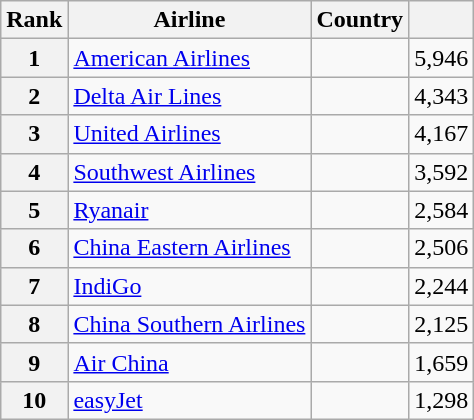<table class="wikitable sortable">
<tr>
<th>Rank</th>
<th>Airline</th>
<th>Country</th>
<th></th>
</tr>
<tr>
<th>1</th>
<td><a href='#'>American Airlines</a></td>
<td></td>
<td>5,946</td>
</tr>
<tr>
<th>2</th>
<td><a href='#'>Delta Air Lines</a></td>
<td></td>
<td>4,343</td>
</tr>
<tr>
<th>3</th>
<td><a href='#'>United Airlines</a></td>
<td></td>
<td>4,167</td>
</tr>
<tr>
<th>4</th>
<td><a href='#'>Southwest Airlines</a></td>
<td></td>
<td>3,592</td>
</tr>
<tr>
<th>5</th>
<td><a href='#'>Ryanair</a></td>
<td></td>
<td>2,584</td>
</tr>
<tr>
<th>6</th>
<td><a href='#'>China Eastern Airlines</a></td>
<td></td>
<td>2,506</td>
</tr>
<tr>
<th>7</th>
<td><a href='#'>IndiGo</a></td>
<td></td>
<td>2,244</td>
</tr>
<tr>
<th>8</th>
<td><a href='#'>China Southern Airlines</a></td>
<td></td>
<td>2,125</td>
</tr>
<tr>
<th>9</th>
<td><a href='#'>Air China</a></td>
<td></td>
<td>1,659</td>
</tr>
<tr>
<th>10</th>
<td><a href='#'>easyJet</a></td>
<td></td>
<td>1,298</td>
</tr>
</table>
